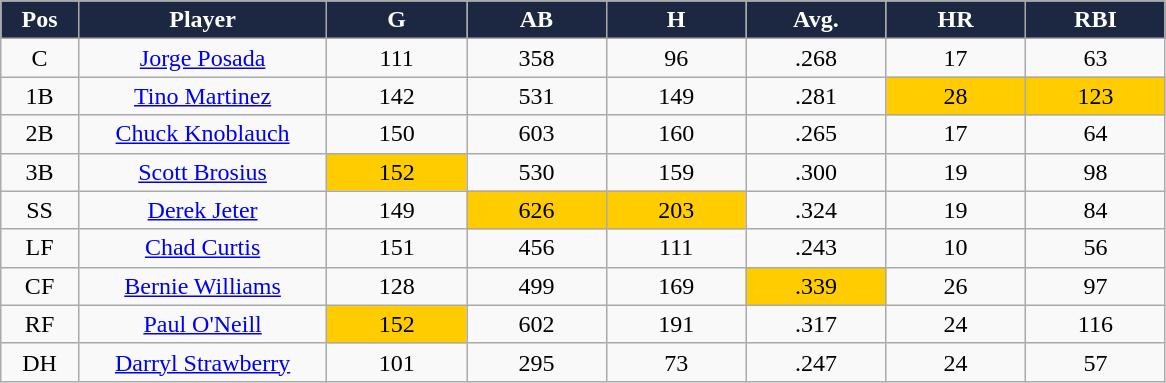<table class="wikitable sortable">
<tr>
<th style="background:#1c2841;color:white;" width="5%">Pos</th>
<th style="background:#1c2841;color:white;" width="16%">Player</th>
<th style="background:#1c2841;color:white;" width="9%">G</th>
<th style="background:#1c2841;color:white;" width="9%">AB</th>
<th style="background:#1c2841;color:white;" width="9%">H</th>
<th style="background:#1c2841;color:white;" width="9%">Avg.</th>
<th style="background:#1c2841;color:white;" width="9%">HR</th>
<th style="background:#1c2841;color:white;" width="9%">RBI</th>
</tr>
<tr align="center">
<td>C</td>
<td><a href='#'>Jorge Posada</a></td>
<td>111</td>
<td>358</td>
<td>96</td>
<td>.268</td>
<td>17</td>
<td>63</td>
</tr>
<tr align="center">
<td>1B</td>
<td><a href='#'>Tino Martinez</a></td>
<td>142</td>
<td>531</td>
<td>149</td>
<td>.281</td>
<td bgcolor="#FFCC00">28</td>
<td bgcolor="#FFCC00">123</td>
</tr>
<tr align="center">
<td>2B</td>
<td><a href='#'>Chuck Knoblauch</a></td>
<td>150</td>
<td>603</td>
<td>160</td>
<td>.265</td>
<td>17</td>
<td>64</td>
</tr>
<tr align="center">
<td>3B</td>
<td><a href='#'>Scott Brosius</a></td>
<td bgcolor="#FFCC00">152</td>
<td>530</td>
<td>159</td>
<td>.300</td>
<td>19</td>
<td>98</td>
</tr>
<tr align="center">
<td>SS</td>
<td><a href='#'>Derek Jeter</a></td>
<td>149</td>
<td bgcolor="#FFCC00">626</td>
<td bgcolor="#FFCC00">203</td>
<td>.324</td>
<td>19</td>
<td>84</td>
</tr>
<tr align="center">
<td>LF</td>
<td><a href='#'>Chad Curtis</a></td>
<td>151</td>
<td>456</td>
<td>111</td>
<td>.243</td>
<td>10</td>
<td>56</td>
</tr>
<tr align="center">
<td>CF</td>
<td><a href='#'>Bernie Williams</a></td>
<td>128</td>
<td>499</td>
<td>169</td>
<td bgcolor="#FFCC00">.339</td>
<td>26</td>
<td>97</td>
</tr>
<tr align="center">
<td>RF</td>
<td><a href='#'>Paul O'Neill</a></td>
<td bgcolor="#FFCC00">152</td>
<td>602</td>
<td>191</td>
<td>.317</td>
<td>24</td>
<td>116</td>
</tr>
<tr align="center">
<td>DH</td>
<td><a href='#'>Darryl Strawberry</a></td>
<td>101</td>
<td>295</td>
<td>73</td>
<td>.247</td>
<td>24</td>
<td>57</td>
</tr>
</table>
